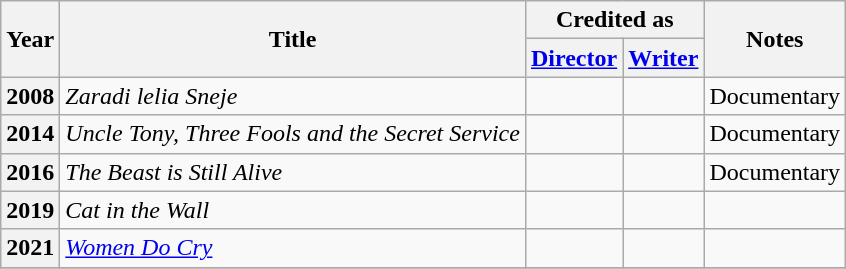<table class="wikitable plainrowheaders sortable" style="margin-right: 0;">
<tr>
<th rowspan="2" scope="col">Year</th>
<th rowspan="2" scope="col">Title</th>
<th colspan="2" scope="col">Credited as</th>
<th rowspan="2" scope="col" class="unsortable">Notes</th>
</tr>
<tr>
<th><a href='#'>Director</a></th>
<th><a href='#'>Writer</a></th>
</tr>
<tr>
<th scope="row">2008</th>
<td><em>Zaradi lelia Sneje</em></td>
<td></td>
<td></td>
<td>Documentary</td>
</tr>
<tr>
<th scope="row">2014</th>
<td><em>Uncle Tony, Three Fools and the Secret Service</em></td>
<td></td>
<td></td>
<td>Documentary</td>
</tr>
<tr>
<th scope="row">2016</th>
<td><em>The Beast is Still Alive</em></td>
<td></td>
<td></td>
<td>Documentary</td>
</tr>
<tr>
<th scope="row">2019</th>
<td><em>Cat in the Wall</em></td>
<td></td>
<td></td>
<td></td>
</tr>
<tr>
<th scope="row">2021</th>
<td><em><a href='#'>Women Do Cry</a></em></td>
<td></td>
<td></td>
<td></td>
</tr>
<tr>
</tr>
</table>
